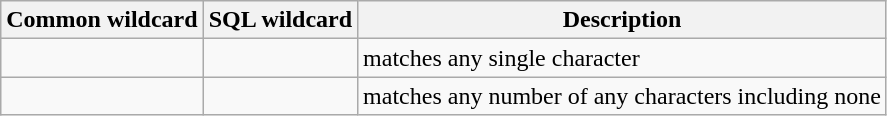<table class="wikitable">
<tr>
<th>Common wildcard</th>
<th>SQL wildcard</th>
<th>Description</th>
</tr>
<tr>
<td></td>
<td></td>
<td>matches any single character</td>
</tr>
<tr>
<td></td>
<td></td>
<td>matches any number of any characters including none</td>
</tr>
</table>
